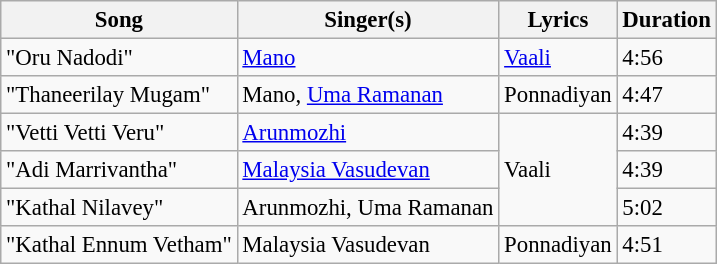<table class="wikitable" style="font-size:95%;">
<tr>
<th>Song</th>
<th>Singer(s)</th>
<th>Lyrics</th>
<th>Duration</th>
</tr>
<tr>
<td>"Oru Nadodi"</td>
<td><a href='#'>Mano</a></td>
<td><a href='#'>Vaali</a></td>
<td>4:56</td>
</tr>
<tr>
<td>"Thaneerilay Mugam"</td>
<td>Mano, <a href='#'>Uma Ramanan</a></td>
<td>Ponnadiyan</td>
<td>4:47</td>
</tr>
<tr>
<td>"Vetti Vetti Veru"</td>
<td><a href='#'>Arunmozhi</a></td>
<td rowspan=3>Vaali</td>
<td>4:39</td>
</tr>
<tr>
<td>"Adi Marrivantha"</td>
<td><a href='#'>Malaysia Vasudevan</a></td>
<td>4:39</td>
</tr>
<tr>
<td>"Kathal Nilavey"</td>
<td>Arunmozhi, Uma Ramanan</td>
<td>5:02</td>
</tr>
<tr>
<td>"Kathal Ennum Vetham"</td>
<td>Malaysia Vasudevan</td>
<td>Ponnadiyan</td>
<td>4:51</td>
</tr>
</table>
